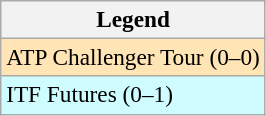<table class=wikitable style=font-size:97%>
<tr>
<th>Legend</th>
</tr>
<tr bgcolor=moccasin>
<td>ATP Challenger Tour (0–0)</td>
</tr>
<tr bgcolor=cffcff>
<td>ITF Futures (0–1)</td>
</tr>
</table>
